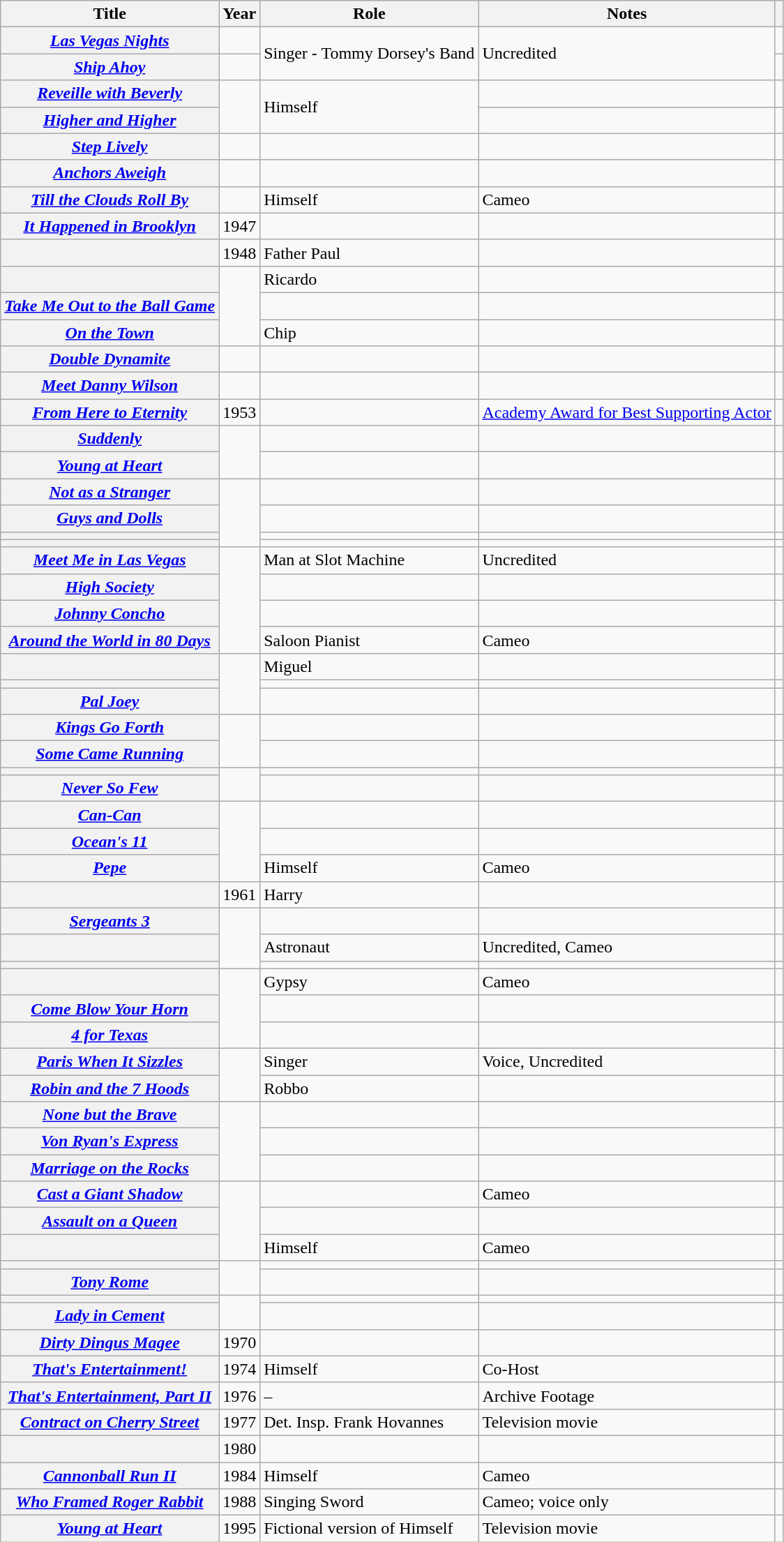<table class="wikitable plainrowheaders sortable" style="margin-right: 0;">
<tr>
<th scope="col">Title</th>
<th scope="col">Year</th>
<th scope="col">Role</th>
<th scope="col" class="unsortable">Notes</th>
<th scope="col" class="unsortable"></th>
</tr>
<tr>
<th scope="row"><em><a href='#'>Las Vegas Nights</a></em></th>
<td></td>
<td rowspan="2">Singer - Tommy Dorsey's Band</td>
<td rowspan="2">Uncredited</td>
<td style="text-align: center;"></td>
</tr>
<tr>
<th scope="row"><em><a href='#'>Ship Ahoy</a></em></th>
<td></td>
<td style="text-align: center;"></td>
</tr>
<tr>
<th scope="row"><em><a href='#'>Reveille with Beverly</a></em></th>
<td rowspan="2"></td>
<td rowspan="2">Himself</td>
<td></td>
<td style="text-align: center;"></td>
</tr>
<tr>
<th scope="row"><em><a href='#'>Higher and Higher</a></em></th>
<td></td>
<td style="text-align: center;"></td>
</tr>
<tr>
<th scope="row"><em><a href='#'>Step Lively</a></em></th>
<td></td>
<td></td>
<td></td>
<td style="text-align: center;"></td>
</tr>
<tr>
<th scope="row"><em><a href='#'>Anchors Aweigh</a></em></th>
<td></td>
<td></td>
<td></td>
<td style="text-align: center;"></td>
</tr>
<tr>
<th scope="row"><em><a href='#'>Till the Clouds Roll By</a></em></th>
<td></td>
<td>Himself</td>
<td>Cameo</td>
<td style="text-align: center;"></td>
</tr>
<tr>
<th scope="row"><em><a href='#'>It Happened in Brooklyn</a></em></th>
<td>1947</td>
<td></td>
<td></td>
<td style="text-align: center;"></td>
</tr>
<tr>
<th scope="row"></th>
<td>1948</td>
<td>Father Paul</td>
<td></td>
<td style="text-align: center;"></td>
</tr>
<tr>
<th scope="row"></th>
<td rowspan="3"></td>
<td>Ricardo</td>
<td></td>
<td style="text-align: center;"></td>
</tr>
<tr>
<th scope="row"><em><a href='#'>Take Me Out to the Ball Game</a></em></th>
<td></td>
<td></td>
<td style="text-align: center;"></td>
</tr>
<tr>
<th scope="row"><em><a href='#'>On the Town</a></em></th>
<td>Chip</td>
<td></td>
<td style="text-align: center;"></td>
</tr>
<tr>
<th scope="row"><em><a href='#'>Double Dynamite</a></em></th>
<td></td>
<td></td>
<td></td>
<td style="text-align: center;"></td>
</tr>
<tr>
<th scope="row"><em><a href='#'>Meet Danny Wilson</a></em></th>
<td></td>
<td></td>
<td></td>
<td style="text-align: center;"></td>
</tr>
<tr>
<th scope="row"><em><a href='#'>From Here to Eternity</a></em></th>
<td>1953</td>
<td></td>
<td><a href='#'>Academy Award for Best Supporting Actor</a></td>
<td style="text-align: center;"></td>
</tr>
<tr>
<th scope="row"><em><a href='#'>Suddenly</a></em></th>
<td rowspan="2"></td>
<td></td>
<td></td>
<td style="text-align: center;"></td>
</tr>
<tr>
<th scope="row"><em><a href='#'>Young at Heart</a></em></th>
<td></td>
<td></td>
<td style="text-align: center;"></td>
</tr>
<tr>
<th scope="row"><em><a href='#'>Not as a Stranger</a></em></th>
<td rowspan="4"></td>
<td></td>
<td></td>
<td style="text-align: center;"></td>
</tr>
<tr>
<th scope="row"><em><a href='#'>Guys and Dolls</a></em></th>
<td></td>
<td></td>
<td style="text-align: center;"></td>
</tr>
<tr>
<th scope="row"></th>
<td></td>
<td></td>
<td style="text-align: center;"></td>
</tr>
<tr>
<th scope="row"></th>
<td></td>
<td></td>
<td style="text-align: center;"></td>
</tr>
<tr>
<th scope="row"><em><a href='#'>Meet Me in Las Vegas</a></em></th>
<td rowspan="4"></td>
<td>Man at Slot Machine</td>
<td>Uncredited</td>
<td style="text-align: center;"></td>
</tr>
<tr>
<th scope="row"><em><a href='#'>High Society</a></em></th>
<td></td>
<td></td>
<td style="text-align: center;"></td>
</tr>
<tr>
<th scope="row"><em><a href='#'>Johnny Concho</a></em></th>
<td></td>
<td></td>
<td style="text-align: center;"></td>
</tr>
<tr>
<th scope="row"><em><a href='#'>Around the World in 80 Days</a></em></th>
<td>Saloon Pianist</td>
<td>Cameo</td>
<td style="text-align: center;"></td>
</tr>
<tr>
<th scope="row"></th>
<td rowspan="3"></td>
<td>Miguel</td>
<td></td>
<td style="text-align: center;"></td>
</tr>
<tr>
<th scope="row"></th>
<td></td>
<td></td>
<td style="text-align: center;"></td>
</tr>
<tr>
<th scope="row"><em><a href='#'>Pal Joey</a></em></th>
<td></td>
<td></td>
<td style="text-align: center;"></td>
</tr>
<tr>
<th scope="row"><em><a href='#'>Kings Go Forth</a></em></th>
<td rowspan="2"></td>
<td></td>
<td></td>
<td style="text-align: center;"></td>
</tr>
<tr>
<th scope="row"><em><a href='#'>Some Came Running</a></em></th>
<td></td>
<td></td>
<td style="text-align: center;"></td>
</tr>
<tr>
<th scope="row"></th>
<td rowspan="2"></td>
<td></td>
<td></td>
<td style="text-align: center;"></td>
</tr>
<tr>
<th scope="row"><em><a href='#'>Never So Few</a></em></th>
<td></td>
<td></td>
<td style="text-align: center;"></td>
</tr>
<tr>
<th scope="row"><em><a href='#'>Can-Can</a></em></th>
<td rowspan="3"></td>
<td></td>
<td></td>
<td style="text-align: center;"></td>
</tr>
<tr>
<th scope="row"><em><a href='#'>Ocean's 11</a></em></th>
<td></td>
<td></td>
<td style="text-align: center;"></td>
</tr>
<tr>
<th scope="row"><em><a href='#'>Pepe</a></em></th>
<td>Himself</td>
<td>Cameo</td>
<td style="text-align: center;"></td>
</tr>
<tr>
<th scope="row"></th>
<td>1961</td>
<td>Harry</td>
<td></td>
<td style="text-align: center;"></td>
</tr>
<tr>
<th scope="row"><em><a href='#'>Sergeants 3</a></em></th>
<td rowspan="3"></td>
<td></td>
<td></td>
<td style="text-align: center;"></td>
</tr>
<tr>
<th scope="row"></th>
<td>Astronaut</td>
<td>Uncredited, Cameo</td>
<td style="text-align: center;"></td>
</tr>
<tr>
<th scope="row"></th>
<td></td>
<td></td>
<td style="text-align: center;"></td>
</tr>
<tr>
<th scope="row"></th>
<td rowspan="3"></td>
<td>Gypsy</td>
<td>Cameo</td>
<td style="text-align: center;"></td>
</tr>
<tr>
<th scope="row"><em><a href='#'>Come Blow Your Horn</a></em></th>
<td></td>
<td></td>
<td style="text-align: center;"></td>
</tr>
<tr>
<th scope="row"><em><a href='#'>4 for Texas</a></em></th>
<td></td>
<td></td>
<td style="text-align: center;"></td>
</tr>
<tr>
<th scope="row"><em><a href='#'>Paris When It Sizzles</a></em></th>
<td rowspan="2"></td>
<td>Singer</td>
<td>Voice, Uncredited</td>
<td></td>
</tr>
<tr>
<th scope="row"><em><a href='#'>Robin and the 7 Hoods</a></em></th>
<td>Robbo</td>
<td></td>
<td style="text-align: center;"></td>
</tr>
<tr>
<th scope="row"><em><a href='#'>None but the Brave</a></em></th>
<td rowspan="3"></td>
<td></td>
<td></td>
<td style="text-align: center;"></td>
</tr>
<tr>
<th scope="row"><em><a href='#'>Von Ryan's Express</a></em></th>
<td></td>
<td></td>
<td style="text-align: center;"></td>
</tr>
<tr>
<th scope="row"><em><a href='#'>Marriage on the Rocks</a></em></th>
<td></td>
<td></td>
<td style="text-align: center;"></td>
</tr>
<tr>
<th scope="row"><em><a href='#'>Cast a Giant Shadow</a></em></th>
<td rowspan="3"></td>
<td></td>
<td>Cameo</td>
<td style="text-align: center;"></td>
</tr>
<tr>
<th scope="row"><em><a href='#'>Assault on a Queen</a></em></th>
<td></td>
<td></td>
<td style="text-align: center;"></td>
</tr>
<tr>
<th scope="row"></th>
<td>Himself</td>
<td>Cameo</td>
<td style="text-align: center;"></td>
</tr>
<tr>
<th scope="row"></th>
<td rowspan="2"></td>
<td></td>
<td></td>
<td style="text-align: center;"></td>
</tr>
<tr>
<th scope="row"><em><a href='#'>Tony Rome</a></em></th>
<td></td>
<td></td>
<td style="text-align: center;"></td>
</tr>
<tr>
<th scope="row"></th>
<td rowspan="2"></td>
<td></td>
<td></td>
<td style="text-align: center;"></td>
</tr>
<tr>
<th scope="row"><em><a href='#'>Lady in Cement</a></em></th>
<td></td>
<td></td>
<td style="text-align: center;"></td>
</tr>
<tr>
<th scope="row"><em><a href='#'>Dirty Dingus Magee</a></em></th>
<td>1970</td>
<td></td>
<td></td>
<td style="text-align: center;"></td>
</tr>
<tr>
<th scope="row"><em><a href='#'>That's Entertainment!</a></em></th>
<td>1974</td>
<td>Himself</td>
<td>Co-Host</td>
<td style="text-align: center;"></td>
</tr>
<tr>
<th scope="row"><em><a href='#'>That's Entertainment, Part II</a></em></th>
<td>1976</td>
<td>–</td>
<td>Archive Footage</td>
<td style="text-align: center;"></td>
</tr>
<tr>
<th scope="row"><em><a href='#'>Contract on Cherry Street</a></em></th>
<td>1977</td>
<td>Det. Insp. Frank Hovannes</td>
<td>Television movie</td>
</tr>
<tr>
<th scope="row"></th>
<td>1980</td>
<td></td>
<td></td>
<td style="text-align: center;"></td>
</tr>
<tr>
<th scope="row"><em><a href='#'>Cannonball Run II</a></em></th>
<td>1984</td>
<td>Himself</td>
<td>Cameo</td>
<td style="text-align: center;"></td>
</tr>
<tr>
<th scope="row"><em><a href='#'>Who Framed Roger Rabbit</a></em></th>
<td>1988</td>
<td>Singing Sword</td>
<td>Cameo; voice only</td>
<td style="text-align: center;"></td>
</tr>
<tr>
<th scope="row"><em><a href='#'>Young at Heart</a></em></th>
<td>1995</td>
<td>Fictional version of Himself</td>
<td>Television movie</td>
<td style="text-align: center;"></td>
</tr>
</table>
